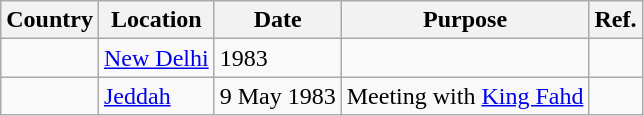<table class="wikitable">
<tr>
<th>Country</th>
<th>Location</th>
<th>Date</th>
<th>Purpose</th>
<th>Ref.</th>
</tr>
<tr>
<td></td>
<td><a href='#'>New Delhi</a></td>
<td>1983</td>
<td></td>
<td></td>
</tr>
<tr>
<td></td>
<td><a href='#'>Jeddah</a></td>
<td>9 May 1983</td>
<td>Meeting with <a href='#'>King Fahd</a></td>
<td></td>
</tr>
</table>
